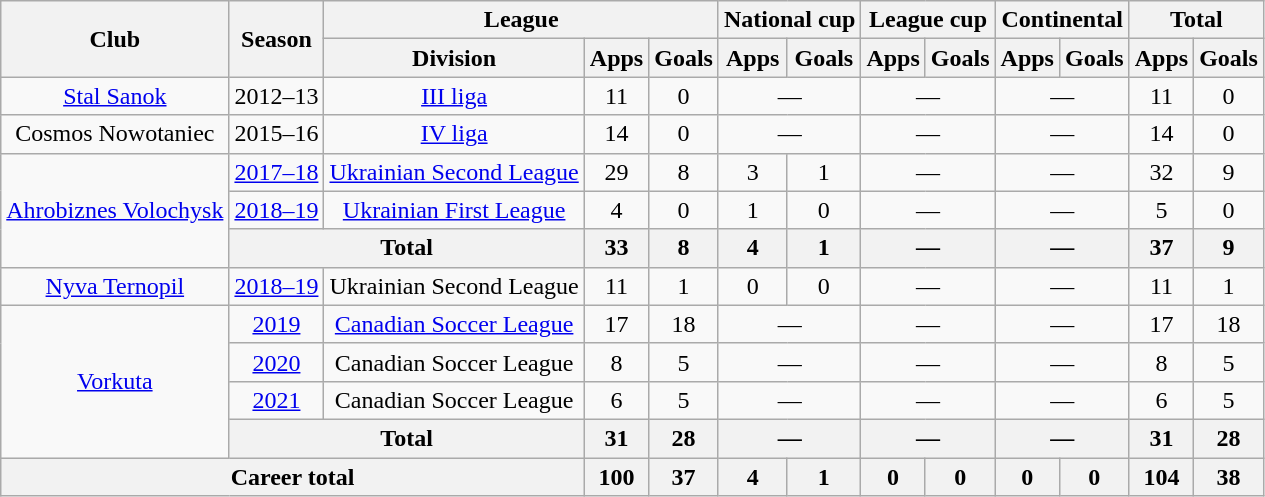<table class="wikitable" style="text-align:center">
<tr>
<th rowspan="2">Club</th>
<th rowspan="2">Season</th>
<th colspan="3">League</th>
<th colspan="2">National cup</th>
<th colspan="2">League cup</th>
<th colspan="2">Continental</th>
<th colspan="2">Total</th>
</tr>
<tr>
<th>Division</th>
<th>Apps</th>
<th>Goals</th>
<th>Apps</th>
<th>Goals</th>
<th>Apps</th>
<th>Goals</th>
<th>Apps</th>
<th>Goals</th>
<th>Apps</th>
<th>Goals</th>
</tr>
<tr>
<td><a href='#'>Stal Sanok</a></td>
<td>2012–13</td>
<td><a href='#'>III liga</a></td>
<td>11</td>
<td>0</td>
<td colspan="2">—</td>
<td colspan="2">—</td>
<td colspan="2">—</td>
<td>11</td>
<td>0</td>
</tr>
<tr>
<td>Cosmos Nowotaniec</td>
<td>2015–16</td>
<td><a href='#'>IV liga</a></td>
<td>14</td>
<td>0</td>
<td colspan="2">—</td>
<td colspan="2">—</td>
<td colspan="2">—</td>
<td>14</td>
<td>0</td>
</tr>
<tr>
<td rowspan="3"><a href='#'>Ahrobiznes Volochysk</a></td>
<td><a href='#'>2017–18</a></td>
<td><a href='#'>Ukrainian Second League</a></td>
<td>29</td>
<td>8</td>
<td>3</td>
<td>1</td>
<td colspan="2">—</td>
<td colspan="2">—</td>
<td>32</td>
<td>9</td>
</tr>
<tr>
<td><a href='#'>2018–19</a></td>
<td><a href='#'>Ukrainian First League</a></td>
<td>4</td>
<td>0</td>
<td>1</td>
<td>0</td>
<td colspan="2">—</td>
<td colspan="2">—</td>
<td>5</td>
<td>0</td>
</tr>
<tr>
<th colspan="2">Total</th>
<th>33</th>
<th>8</th>
<th>4</th>
<th>1</th>
<th colspan="2">—</th>
<th colspan="2">—</th>
<th>37</th>
<th>9</th>
</tr>
<tr>
<td><a href='#'>Nyva Ternopil</a></td>
<td><a href='#'>2018–19</a></td>
<td>Ukrainian Second League</td>
<td>11</td>
<td>1</td>
<td>0</td>
<td>0</td>
<td colspan="2">—</td>
<td colspan="2">—</td>
<td>11</td>
<td>1</td>
</tr>
<tr>
<td rowspan="4"><a href='#'>Vorkuta</a></td>
<td><a href='#'>2019</a></td>
<td><a href='#'>Canadian Soccer League</a></td>
<td>17</td>
<td>18</td>
<td colspan="2">—</td>
<td colspan="2">—</td>
<td colspan="2">—</td>
<td>17</td>
<td>18</td>
</tr>
<tr>
<td><a href='#'>2020</a></td>
<td>Canadian Soccer League</td>
<td>8</td>
<td>5</td>
<td colspan="2">—</td>
<td colspan="2">—</td>
<td colspan="2">—</td>
<td>8</td>
<td>5</td>
</tr>
<tr>
<td><a href='#'>2021</a></td>
<td>Canadian Soccer League</td>
<td>6</td>
<td>5</td>
<td colspan="2">—</td>
<td colspan="2">—</td>
<td colspan="2">—</td>
<td>6</td>
<td>5</td>
</tr>
<tr>
<th colspan="2">Total</th>
<th>31</th>
<th>28</th>
<th colspan="2">—</th>
<th colspan="2">—</th>
<th colspan="2">—</th>
<th>31</th>
<th>28</th>
</tr>
<tr>
<th colspan="3">Career total</th>
<th>100</th>
<th>37</th>
<th>4</th>
<th>1</th>
<th>0</th>
<th>0</th>
<th>0</th>
<th>0</th>
<th>104</th>
<th>38</th>
</tr>
</table>
